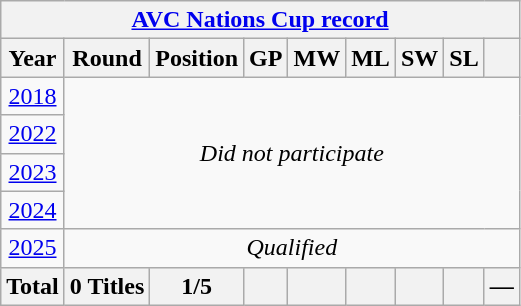<table class="wikitable" style="text-align: center;">
<tr>
<th colspan=9><a href='#'>AVC Nations Cup record</a></th>
</tr>
<tr>
<th>Year</th>
<th>Round</th>
<th>Position</th>
<th>GP</th>
<th>MW</th>
<th>ML</th>
<th>SW</th>
<th>SL</th>
<th></th>
</tr>
<tr>
<td> <a href='#'>2018</a></td>
<td colspan=8 rowspan=4><em>Did not participate</em></td>
</tr>
<tr>
<td> <a href='#'>2022</a></td>
</tr>
<tr>
<td> <a href='#'>2023</a></td>
</tr>
<tr>
<td> <a href='#'>2024</a></td>
</tr>
<tr>
<td> <a href='#'>2025</a></td>
<td colspan=8><em>Qualified</em></td>
</tr>
<tr>
<th>Total</th>
<th>0 Titles</th>
<th>1/5</th>
<th></th>
<th></th>
<th></th>
<th></th>
<th></th>
<th>—</th>
</tr>
</table>
